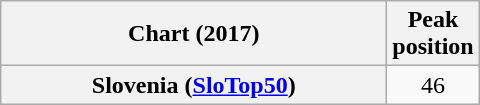<table class="wikitable plainrowheaders" style="text-align:center">
<tr>
<th scope="col" width=250>Chart (2017)</th>
<th scope="col">Peak<br>position</th>
</tr>
<tr>
<th scope="row">Slovenia (<a href='#'>SloTop50</a>)</th>
<td align="center">46</td>
</tr>
</table>
